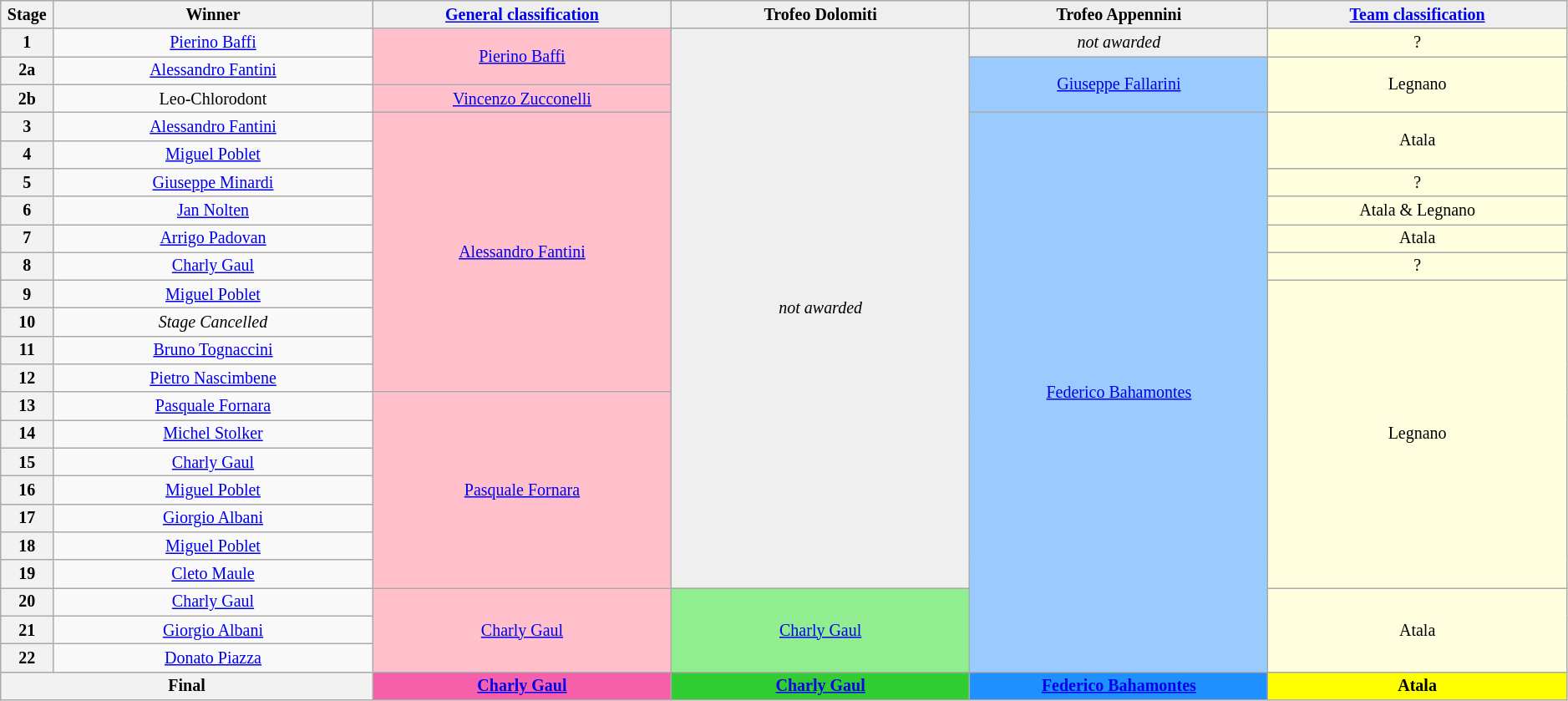<table class="wikitable" style="text-align: center; font-size:smaller;">
<tr style="background:#efefef;">
<th style="width:1%;">Stage</th>
<th style="width:15%;">Winner</th>
<th style="background:#efefef; width:14%;"><a href='#'>General classification</a><br></th>
<th style="background:#efefef; width:14%;">Trofeo Dolomiti</th>
<th style="background:#efefef; width:14%;">Trofeo Appennini</th>
<th style="background:#efefef; width:14%;"><a href='#'>Team classification</a></th>
</tr>
<tr>
<th>1</th>
<td><a href='#'>Pierino Baffi</a></td>
<td style="background:pink;" rowspan="2"><a href='#'>Pierino Baffi</a></td>
<td style="background:#EFEFEF;" rowspan="20"><em>not awarded</em></td>
<td style="background:#EFEFEF;" rowspan="1"><em>not awarded</em></td>
<td style="background:lightyellow;" rowspan="1">?</td>
</tr>
<tr>
<th>2a</th>
<td><a href='#'>Alessandro Fantini</a></td>
<td style="background:#99CBFF;" rowspan="2"><a href='#'>Giuseppe Fallarini</a></td>
<td style="background:lightyellow;" rowspan="2">Legnano</td>
</tr>
<tr>
<th>2b</th>
<td>Leo-Chlorodont</td>
<td style="background:pink;" rowspan="1"><a href='#'>Vincenzo Zucconelli</a></td>
</tr>
<tr>
<th>3</th>
<td><a href='#'>Alessandro Fantini</a></td>
<td style="background:pink;" rowspan="10"><a href='#'>Alessandro Fantini</a></td>
<td style="background:#99CBFF;" rowspan="20"><a href='#'>Federico Bahamontes</a></td>
<td style="background:lightyellow;" rowspan="2">Atala</td>
</tr>
<tr>
<th>4</th>
<td><a href='#'>Miguel Poblet</a></td>
</tr>
<tr>
<th>5</th>
<td><a href='#'>Giuseppe Minardi</a></td>
<td style="background:lightyellow;" rowspan="1">?</td>
</tr>
<tr>
<th>6</th>
<td><a href='#'>Jan Nolten</a></td>
<td style="background:lightyellow;" rowspan="1">Atala & Legnano</td>
</tr>
<tr>
<th>7</th>
<td><a href='#'>Arrigo Padovan</a></td>
<td style="background:lightyellow;" rowspan="1">Atala</td>
</tr>
<tr>
<th>8</th>
<td><a href='#'>Charly Gaul</a></td>
<td style="background:lightyellow;" rowspan="1">?</td>
</tr>
<tr>
<th>9</th>
<td><a href='#'>Miguel Poblet</a></td>
<td style="background:lightyellow;" rowspan="11">Legnano</td>
</tr>
<tr>
<th>10</th>
<td><em>Stage Cancelled</em></td>
</tr>
<tr>
<th>11</th>
<td><a href='#'>Bruno Tognaccini</a></td>
</tr>
<tr>
<th>12</th>
<td><a href='#'>Pietro Nascimbene</a></td>
</tr>
<tr>
<th>13</th>
<td><a href='#'>Pasquale Fornara</a></td>
<td style="background:pink;" rowspan="7"><a href='#'>Pasquale Fornara</a></td>
</tr>
<tr>
<th>14</th>
<td><a href='#'>Michel Stolker</a></td>
</tr>
<tr>
<th>15</th>
<td><a href='#'>Charly Gaul</a></td>
</tr>
<tr>
<th>16</th>
<td><a href='#'>Miguel Poblet</a></td>
</tr>
<tr>
<th>17</th>
<td><a href='#'>Giorgio Albani</a></td>
</tr>
<tr>
<th>18</th>
<td><a href='#'>Miguel Poblet</a></td>
</tr>
<tr>
<th>19</th>
<td><a href='#'>Cleto Maule</a></td>
</tr>
<tr>
<th>20</th>
<td><a href='#'>Charly Gaul</a></td>
<td style="background:pink;" rowspan="3"><a href='#'>Charly Gaul</a></td>
<td style="background:lightgreen;" rowspan="3"><a href='#'>Charly Gaul</a></td>
<td style="background:lightyellow;" rowspan="3">Atala</td>
</tr>
<tr>
<th>21</th>
<td><a href='#'>Giorgio Albani</a></td>
</tr>
<tr>
<th>22</th>
<td><a href='#'>Donato Piazza</a></td>
</tr>
<tr>
<th colspan=2><strong>Final</strong></th>
<th style="background:#F660AB;"><strong><a href='#'>Charly Gaul</a></strong></th>
<th style="background:#32CD32;"><strong><a href='#'>Charly Gaul</a></strong></th>
<th style="background:dodgerblue;"><strong><a href='#'>Federico Bahamontes</a></strong></th>
<th style="background:yellow;"><strong>Atala</strong></th>
</tr>
</table>
